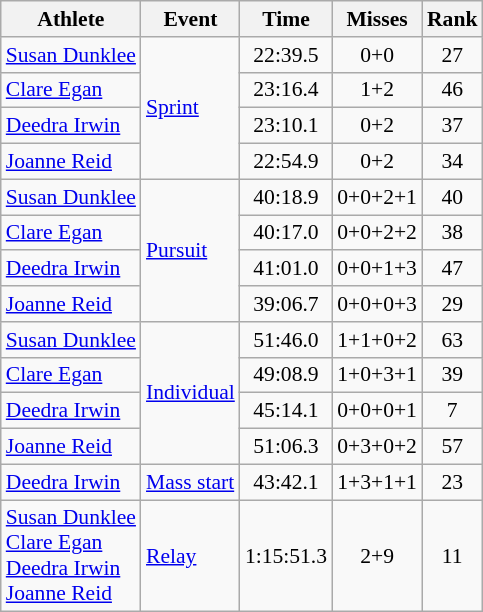<table class=wikitable style=font-size:90%;text-align:center>
<tr>
<th>Athlete</th>
<th>Event</th>
<th>Time</th>
<th>Misses</th>
<th>Rank</th>
</tr>
<tr>
<td align=left><a href='#'>Susan Dunklee</a></td>
<td align=left rowspan=4><a href='#'>Sprint</a></td>
<td>22:39.5</td>
<td>0+0</td>
<td>27</td>
</tr>
<tr>
<td align=left><a href='#'>Clare Egan</a></td>
<td>23:16.4</td>
<td>1+2</td>
<td>46</td>
</tr>
<tr>
<td align=left><a href='#'>Deedra Irwin</a></td>
<td>23:10.1</td>
<td>0+2</td>
<td>37</td>
</tr>
<tr>
<td align=left><a href='#'>Joanne Reid</a></td>
<td>22:54.9</td>
<td>0+2</td>
<td>34</td>
</tr>
<tr>
<td align=left><a href='#'>Susan Dunklee</a></td>
<td align=left rowspan=4><a href='#'>Pursuit</a></td>
<td>40:18.9</td>
<td>0+0+2+1</td>
<td>40</td>
</tr>
<tr>
<td align=left><a href='#'>Clare Egan</a></td>
<td>40:17.0</td>
<td>0+0+2+2</td>
<td>38</td>
</tr>
<tr>
<td align=left><a href='#'>Deedra Irwin</a></td>
<td>41:01.0</td>
<td>0+0+1+3</td>
<td>47</td>
</tr>
<tr>
<td align=left><a href='#'>Joanne Reid</a></td>
<td>39:06.7</td>
<td>0+0+0+3</td>
<td>29</td>
</tr>
<tr>
<td align=left><a href='#'>Susan Dunklee</a></td>
<td align=left rowspan=4><a href='#'>Individual</a></td>
<td>51:46.0</td>
<td>1+1+0+2</td>
<td>63</td>
</tr>
<tr>
<td align=left><a href='#'>Clare Egan</a></td>
<td>49:08.9</td>
<td>1+0+3+1</td>
<td>39</td>
</tr>
<tr>
<td align=left><a href='#'>Deedra Irwin</a></td>
<td>45:14.1</td>
<td>0+0+0+1</td>
<td>7</td>
</tr>
<tr>
<td align=left><a href='#'>Joanne Reid</a></td>
<td>51:06.3</td>
<td>0+3+0+2</td>
<td>57</td>
</tr>
<tr>
<td align=left><a href='#'>Deedra Irwin</a></td>
<td align=left><a href='#'>Mass start</a></td>
<td>43:42.1</td>
<td>1+3+1+1</td>
<td>23</td>
</tr>
<tr>
<td align=left><a href='#'>Susan Dunklee</a><br><a href='#'>Clare Egan</a><br><a href='#'>Deedra Irwin</a><br><a href='#'>Joanne Reid</a></td>
<td align=left><a href='#'>Relay</a></td>
<td>1:15:51.3</td>
<td>2+9</td>
<td>11</td>
</tr>
</table>
